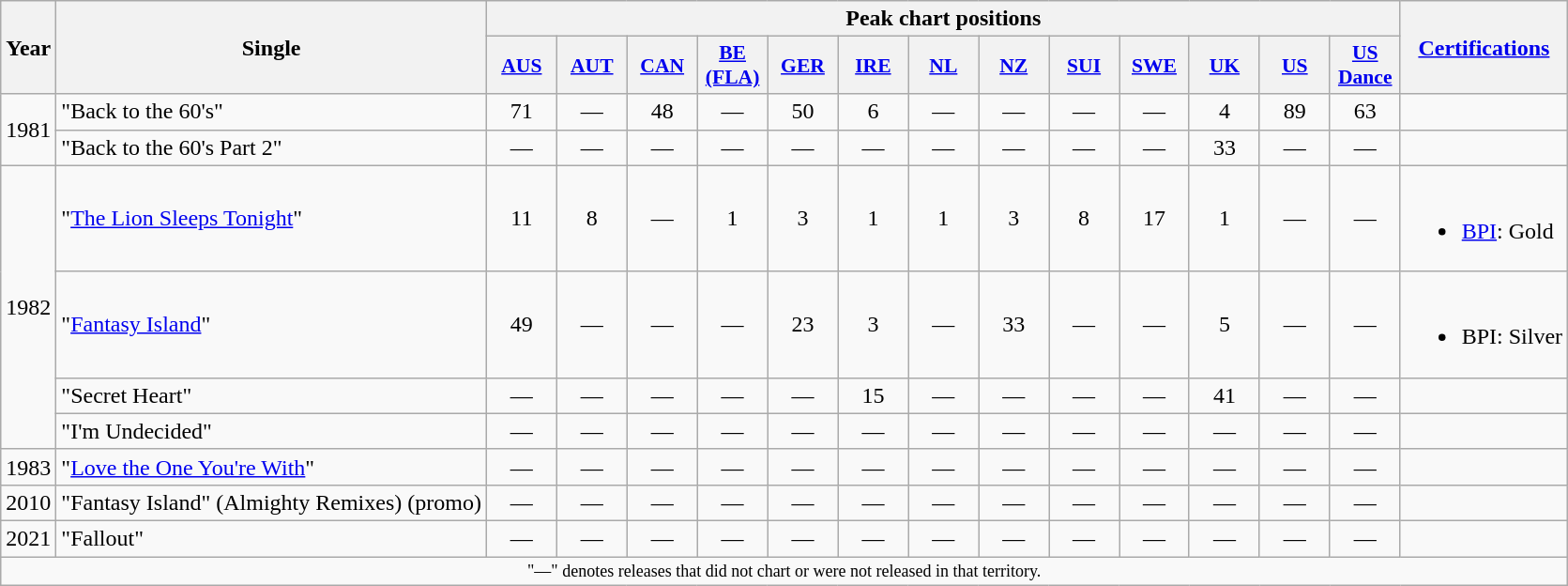<table class="wikitable">
<tr>
<th rowspan="2">Year</th>
<th rowspan="2">Single</th>
<th colspan="13">Peak chart positions</th>
<th rowspan="2"><a href='#'>Certifications</a></th>
</tr>
<tr>
<th scope="col" style="width:3em;font-size:90%;"><a href='#'>AUS</a><br></th>
<th scope="col" style="width:3em;font-size:90%;"><a href='#'>AUT</a><br></th>
<th scope="col" style="width:3em;font-size:90%;"><a href='#'>CAN</a><br></th>
<th scope="col" style="width:3em;font-size:90%;"><a href='#'>BE (FLA)</a><br></th>
<th scope="col" style="width:3em;font-size:90%;"><a href='#'>GER</a><br></th>
<th scope="col" style="width:3em;font-size:90%;"><a href='#'>IRE</a><br></th>
<th scope="col" style="width:3em;font-size:90%;"><a href='#'>NL</a><br></th>
<th scope="col" style="width:3em;font-size:90%;"><a href='#'>NZ</a><br></th>
<th scope="col" style="width:3em;font-size:90%;"><a href='#'>SUI</a><br></th>
<th scope="col" style="width:3em;font-size:90%;"><a href='#'>SWE</a><br></th>
<th scope="col" style="width:3em;font-size:90%;"><a href='#'>UK</a><br></th>
<th scope="col" style="width:3em;font-size:90%;"><a href='#'>US</a><br></th>
<th scope="col" style="width:3em;font-size:90%;"><a href='#'>US Dance</a><br></th>
</tr>
<tr>
<td rowspan="2">1981</td>
<td>"Back to the 60's"</td>
<td style="text-align:center;">71</td>
<td style="text-align:center;">—</td>
<td style="text-align:center;">48</td>
<td style="text-align:center;">—</td>
<td style="text-align:center;">50</td>
<td style="text-align:center;">6</td>
<td style="text-align:center;">—</td>
<td style="text-align:center;">—</td>
<td style="text-align:center;">—</td>
<td style="text-align:center;">—</td>
<td style="text-align:center;">4</td>
<td style="text-align:center;">89</td>
<td style="text-align:center;">63</td>
<td></td>
</tr>
<tr>
<td>"Back to the 60's Part 2"</td>
<td style="text-align:center;">—</td>
<td style="text-align:center;">—</td>
<td style="text-align:center;">—</td>
<td style="text-align:center;">—</td>
<td style="text-align:center;">—</td>
<td style="text-align:center;">—</td>
<td style="text-align:center;">—</td>
<td style="text-align:center;">—</td>
<td style="text-align:center;">—</td>
<td style="text-align:center;">—</td>
<td style="text-align:center;">33</td>
<td style="text-align:center;">—</td>
<td style="text-align:center;">—</td>
<td></td>
</tr>
<tr>
<td rowspan="4">1982</td>
<td>"<a href='#'>The Lion Sleeps Tonight</a>"</td>
<td style="text-align:center;">11</td>
<td style="text-align:center;">8</td>
<td style="text-align:center;">—</td>
<td style="text-align:center;">1</td>
<td style="text-align:center;">3</td>
<td style="text-align:center;">1</td>
<td style="text-align:center;">1</td>
<td style="text-align:center;">3</td>
<td style="text-align:center;">8</td>
<td style="text-align:center;">17</td>
<td style="text-align:center;">1</td>
<td style="text-align:center;">—</td>
<td style="text-align:center;">—</td>
<td><br><ul><li><a href='#'>BPI</a>: Gold</li></ul></td>
</tr>
<tr>
<td>"<a href='#'>Fantasy Island</a>"</td>
<td style="text-align:center;">49</td>
<td style="text-align:center;">—</td>
<td style="text-align:center;">—</td>
<td style="text-align:center;">—</td>
<td style="text-align:center;">23</td>
<td style="text-align:center;">3</td>
<td style="text-align:center;">—</td>
<td style="text-align:center;">33</td>
<td style="text-align:center;">—</td>
<td style="text-align:center;">—</td>
<td style="text-align:center;">5</td>
<td style="text-align:center;">—</td>
<td style="text-align:center;">—</td>
<td><br><ul><li>BPI: Silver</li></ul></td>
</tr>
<tr>
<td>"Secret Heart"</td>
<td style="text-align:center;">—</td>
<td style="text-align:center;">—</td>
<td style="text-align:center;">—</td>
<td style="text-align:center;">—</td>
<td style="text-align:center;">—</td>
<td style="text-align:center;">15</td>
<td style="text-align:center;">—</td>
<td style="text-align:center;">—</td>
<td style="text-align:center;">—</td>
<td style="text-align:center;">—</td>
<td style="text-align:center;">41</td>
<td style="text-align:center;">—</td>
<td style="text-align:center;">—</td>
<td></td>
</tr>
<tr>
<td>"I'm Undecided"</td>
<td style="text-align:center;">—</td>
<td style="text-align:center;">—</td>
<td style="text-align:center;">—</td>
<td style="text-align:center;">—</td>
<td style="text-align:center;">—</td>
<td style="text-align:center;">—</td>
<td style="text-align:center;">—</td>
<td style="text-align:center;">—</td>
<td style="text-align:center;">—</td>
<td style="text-align:center;">—</td>
<td style="text-align:center;">—</td>
<td style="text-align:center;">—</td>
<td style="text-align:center;">—</td>
<td></td>
</tr>
<tr>
<td>1983</td>
<td>"<a href='#'>Love the One You're With</a>"</td>
<td style="text-align:center;">—</td>
<td style="text-align:center;">—</td>
<td style="text-align:center;">—</td>
<td style="text-align:center;">—</td>
<td style="text-align:center;">—</td>
<td style="text-align:center;">—</td>
<td style="text-align:center;">—</td>
<td style="text-align:center;">—</td>
<td style="text-align:center;">—</td>
<td style="text-align:center;">—</td>
<td style="text-align:center;">—</td>
<td style="text-align:center;">—</td>
<td style="text-align:center;">—</td>
<td></td>
</tr>
<tr>
<td>2010</td>
<td>"Fantasy Island" (Almighty Remixes) (promo)</td>
<td style="text-align:center;">—</td>
<td style="text-align:center;">—</td>
<td style="text-align:center;">—</td>
<td style="text-align:center;">—</td>
<td style="text-align:center;">—</td>
<td style="text-align:center;">—</td>
<td style="text-align:center;">—</td>
<td style="text-align:center;">—</td>
<td style="text-align:center;">—</td>
<td style="text-align:center;">—</td>
<td style="text-align:center;">—</td>
<td style="text-align:center;">—</td>
<td style="text-align:center;">—</td>
<td></td>
</tr>
<tr>
<td>2021</td>
<td>"Fallout"</td>
<td style="text-align:center;">—</td>
<td style="text-align:center;">—</td>
<td style="text-align:center;">—</td>
<td style="text-align:center;">—</td>
<td style="text-align:center;">—</td>
<td style="text-align:center;">—</td>
<td style="text-align:center;">—</td>
<td style="text-align:center;">—</td>
<td style="text-align:center;">—</td>
<td style="text-align:center;">—</td>
<td style="text-align:center;">—</td>
<td style="text-align:center;">—</td>
<td style="text-align:center;">—</td>
<td></td>
</tr>
<tr>
<td colspan="17" style="text-align:center; font-size:9pt;">"—" denotes releases that did not chart or were not released in that territory.</td>
</tr>
</table>
